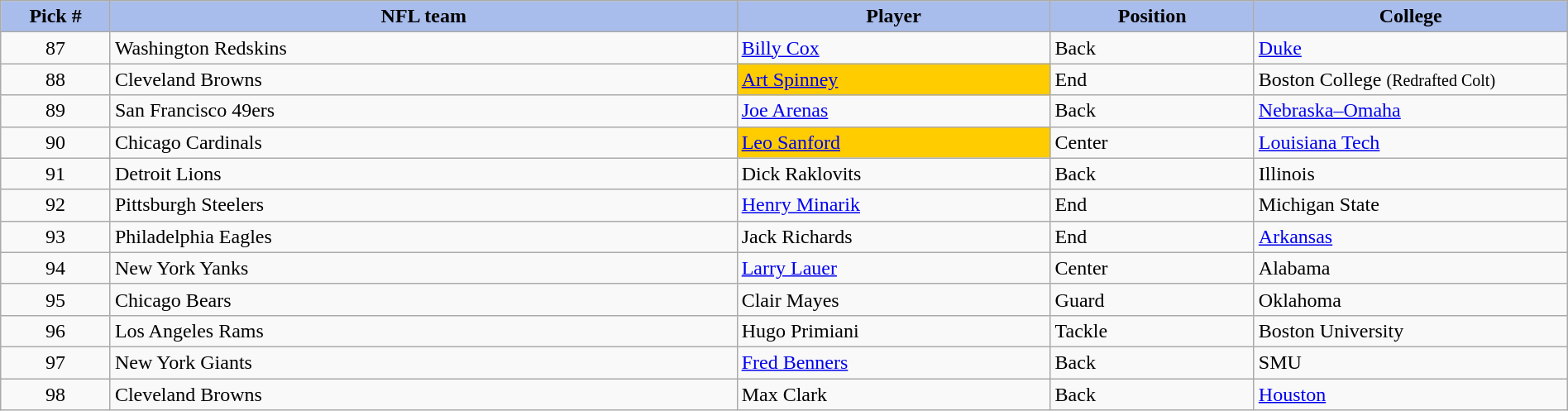<table class="wikitable sortable sortable" style="width: 100%">
<tr>
<th style="background:#A8BDEC;" width=7%>Pick #</th>
<th width=40% style="background:#A8BDEC;">NFL team</th>
<th width=20% style="background:#A8BDEC;">Player</th>
<th width=13% style="background:#A8BDEC;">Position</th>
<th style="background:#A8BDEC;">College</th>
</tr>
<tr>
<td align=center>87</td>
<td>Washington Redskins</td>
<td><a href='#'>Billy Cox</a></td>
<td>Back</td>
<td><a href='#'>Duke</a></td>
</tr>
<tr>
<td align=center>88</td>
<td>Cleveland Browns</td>
<td bgcolor="#FFCC00"><a href='#'>Art Spinney</a></td>
<td>End</td>
<td>Boston College <small>(Redrafted Colt)</small></td>
</tr>
<tr>
<td align=center>89</td>
<td>San Francisco 49ers</td>
<td><a href='#'>Joe Arenas</a></td>
<td>Back</td>
<td><a href='#'>Nebraska–Omaha</a></td>
</tr>
<tr>
<td align=center>90</td>
<td>Chicago Cardinals</td>
<td bgcolor="#FFCC00"><a href='#'>Leo Sanford</a></td>
<td>Center</td>
<td><a href='#'>Louisiana Tech</a></td>
</tr>
<tr>
<td align=center>91</td>
<td>Detroit Lions</td>
<td>Dick Raklovits</td>
<td>Back</td>
<td>Illinois</td>
</tr>
<tr>
<td align=center>92</td>
<td>Pittsburgh Steelers</td>
<td><a href='#'>Henry Minarik</a></td>
<td>End</td>
<td>Michigan State</td>
</tr>
<tr>
<td align=center>93</td>
<td>Philadelphia Eagles</td>
<td>Jack Richards</td>
<td>End</td>
<td><a href='#'>Arkansas</a></td>
</tr>
<tr>
<td align=center>94</td>
<td>New York Yanks</td>
<td><a href='#'>Larry Lauer</a></td>
<td>Center</td>
<td>Alabama</td>
</tr>
<tr>
<td align=center>95</td>
<td>Chicago Bears</td>
<td>Clair Mayes</td>
<td>Guard</td>
<td>Oklahoma</td>
</tr>
<tr>
<td align=center>96</td>
<td>Los Angeles Rams</td>
<td>Hugo Primiani</td>
<td>Tackle</td>
<td>Boston University</td>
</tr>
<tr>
<td align=center>97</td>
<td>New York Giants</td>
<td><a href='#'>Fred Benners</a></td>
<td>Back</td>
<td>SMU</td>
</tr>
<tr>
<td align=center>98</td>
<td>Cleveland Browns</td>
<td>Max Clark</td>
<td>Back</td>
<td><a href='#'>Houston</a></td>
</tr>
</table>
